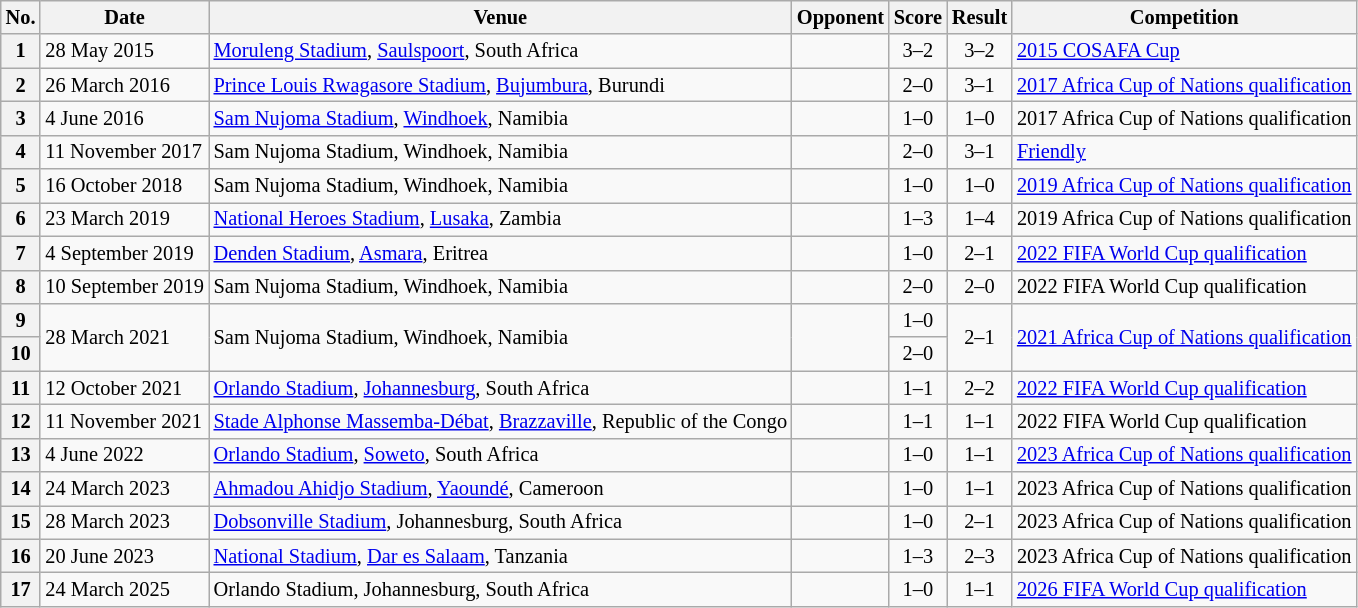<table class="wikitable" style="font-size:85%;">
<tr>
<th>No.</th>
<th>Date</th>
<th>Venue</th>
<th>Opponent</th>
<th>Score</th>
<th>Result</th>
<th>Competition</th>
</tr>
<tr>
<th scope=row>1</th>
<td>28 May 2015</td>
<td><a href='#'>Moruleng Stadium</a>, <a href='#'>Saulspoort</a>, South Africa</td>
<td></td>
<td align=center>3–2</td>
<td align=center>3–2</td>
<td><a href='#'>2015 COSAFA Cup</a></td>
</tr>
<tr>
<th scope=row>2</th>
<td>26 March 2016</td>
<td><a href='#'>Prince Louis Rwagasore Stadium</a>, <a href='#'>Bujumbura</a>, Burundi</td>
<td></td>
<td align=center>2–0</td>
<td align=center>3–1</td>
<td><a href='#'>2017 Africa Cup of Nations qualification</a></td>
</tr>
<tr>
<th scope=row>3</th>
<td>4 June 2016</td>
<td><a href='#'>Sam Nujoma Stadium</a>, <a href='#'>Windhoek</a>, Namibia</td>
<td></td>
<td align=center>1–0</td>
<td align=center>1–0</td>
<td>2017 Africa Cup of Nations qualification</td>
</tr>
<tr>
<th scope=row>4</th>
<td>11 November 2017</td>
<td>Sam Nujoma Stadium, Windhoek, Namibia</td>
<td></td>
<td align=center>2–0</td>
<td align=center>3–1</td>
<td><a href='#'>Friendly</a></td>
</tr>
<tr>
<th scope=row>5</th>
<td>16 October 2018</td>
<td>Sam Nujoma Stadium, Windhoek, Namibia</td>
<td></td>
<td align=center>1–0</td>
<td align=center>1–0</td>
<td><a href='#'>2019 Africa Cup of Nations qualification</a></td>
</tr>
<tr>
<th scope=row>6</th>
<td>23 March 2019</td>
<td><a href='#'>National Heroes Stadium</a>, <a href='#'>Lusaka</a>, Zambia</td>
<td></td>
<td align=center>1–3</td>
<td align=center>1–4</td>
<td>2019 Africa Cup of Nations qualification</td>
</tr>
<tr>
<th scope=row>7</th>
<td>4 September 2019</td>
<td><a href='#'>Denden Stadium</a>, <a href='#'>Asmara</a>, Eritrea</td>
<td></td>
<td align=center>1–0</td>
<td align=center>2–1</td>
<td><a href='#'>2022 FIFA World Cup qualification</a></td>
</tr>
<tr>
<th scope=row>8</th>
<td>10 September 2019</td>
<td>Sam Nujoma Stadium, Windhoek, Namibia</td>
<td></td>
<td align=center>2–0</td>
<td align=center>2–0</td>
<td>2022 FIFA World Cup qualification</td>
</tr>
<tr>
<th scope=row>9</th>
<td rowspan=2>28 March 2021</td>
<td rowspan=2>Sam Nujoma Stadium, Windhoek, Namibia</td>
<td rowspan=2></td>
<td style="text-align:center;">1–0</td>
<td rowspan="2" style="text-align:center;">2–1</td>
<td rowspan=2><a href='#'>2021 Africa Cup of Nations qualification</a></td>
</tr>
<tr>
<th scope=row>10</th>
<td align=center>2–0</td>
</tr>
<tr>
<th scope=row>11</th>
<td>12 October 2021</td>
<td><a href='#'>Orlando Stadium</a>, <a href='#'>Johannesburg</a>, South Africa</td>
<td></td>
<td align=center>1–1</td>
<td align=center>2–2</td>
<td><a href='#'>2022 FIFA World Cup qualification</a></td>
</tr>
<tr>
<th scope=row>12</th>
<td>11 November 2021</td>
<td><a href='#'>Stade Alphonse Massemba-Débat</a>, <a href='#'>Brazzaville</a>, Republic of the Congo</td>
<td></td>
<td align=center>1–1</td>
<td align=center>1–1</td>
<td>2022 FIFA World Cup qualification</td>
</tr>
<tr>
<th scope=row>13</th>
<td>4 June 2022</td>
<td><a href='#'>Orlando Stadium</a>, <a href='#'>Soweto</a>, South Africa</td>
<td></td>
<td align=center>1–0</td>
<td align=center>1–1</td>
<td><a href='#'>2023 Africa Cup of Nations qualification</a></td>
</tr>
<tr>
<th scope=row>14</th>
<td>24 March 2023</td>
<td><a href='#'>Ahmadou Ahidjo Stadium</a>, <a href='#'>Yaoundé</a>, Cameroon</td>
<td></td>
<td align=center>1–0</td>
<td align=center>1–1</td>
<td>2023 Africa Cup of Nations qualification</td>
</tr>
<tr>
<th scope=row>15</th>
<td>28 March 2023</td>
<td><a href='#'>Dobsonville Stadium</a>, Johannesburg, South Africa</td>
<td></td>
<td align=center>1–0</td>
<td align=center>2–1</td>
<td>2023 Africa Cup of Nations qualification</td>
</tr>
<tr>
<th scope=row>16</th>
<td>20 June 2023</td>
<td><a href='#'>National Stadium</a>, <a href='#'>Dar es Salaam</a>, Tanzania</td>
<td></td>
<td align=center>1–3</td>
<td align=center>2–3</td>
<td>2023 Africa Cup of Nations qualification</td>
</tr>
<tr>
<th scope=row>17</th>
<td>24 March 2025</td>
<td>Orlando Stadium, Johannesburg, South Africa</td>
<td></td>
<td align=center>1–0</td>
<td align=center>1–1</td>
<td><a href='#'>2026 FIFA World Cup qualification</a></td>
</tr>
</table>
